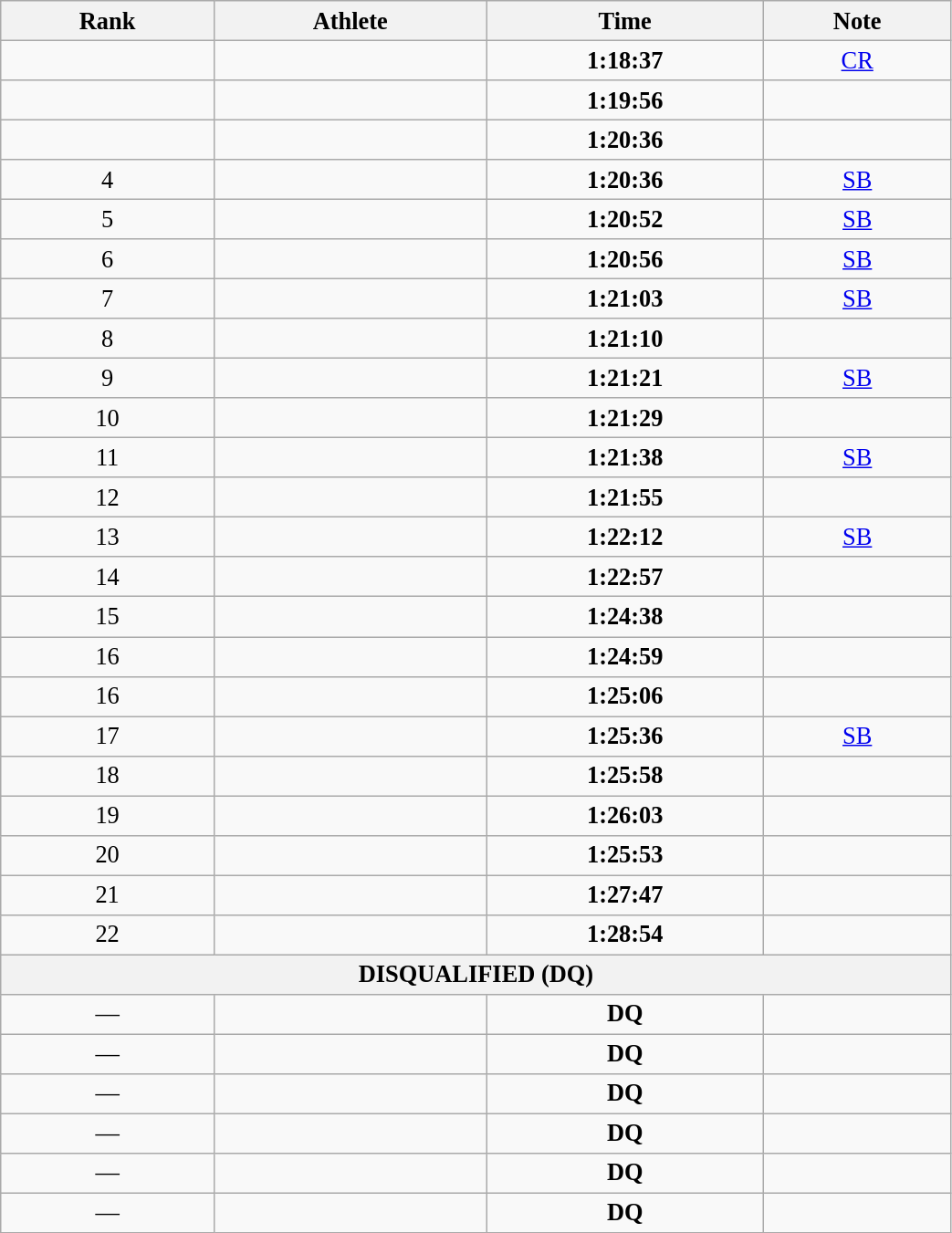<table class="wikitable" style=" text-align:center; font-size:110%;" width="55%">
<tr>
<th>Rank</th>
<th>Athlete</th>
<th>Time</th>
<th>Note</th>
</tr>
<tr>
<td></td>
<td align=left></td>
<td><strong>1:18:37</strong></td>
<td><a href='#'>CR</a></td>
</tr>
<tr>
<td></td>
<td align=left></td>
<td><strong>1:19:56</strong></td>
<td></td>
</tr>
<tr>
<td></td>
<td align=left></td>
<td><strong>1:20:36</strong></td>
<td></td>
</tr>
<tr>
<td>4</td>
<td align=left></td>
<td><strong>1:20:36</strong></td>
<td><a href='#'>SB</a></td>
</tr>
<tr>
<td>5</td>
<td align=left></td>
<td><strong>1:20:52</strong></td>
<td><a href='#'>SB</a></td>
</tr>
<tr>
<td>6</td>
<td align=left></td>
<td><strong>1:20:56</strong></td>
<td><a href='#'>SB</a></td>
</tr>
<tr>
<td>7</td>
<td align=left></td>
<td><strong>1:21:03</strong></td>
<td><a href='#'>SB</a></td>
</tr>
<tr>
<td>8</td>
<td align=left></td>
<td><strong>1:21:10</strong></td>
<td></td>
</tr>
<tr>
<td>9</td>
<td align=left></td>
<td><strong>1:21:21</strong></td>
<td><a href='#'>SB</a></td>
</tr>
<tr>
<td>10</td>
<td align=left></td>
<td><strong>1:21:29</strong></td>
<td></td>
</tr>
<tr>
<td>11</td>
<td align=left></td>
<td><strong>1:21:38</strong></td>
<td><a href='#'>SB</a></td>
</tr>
<tr>
<td>12</td>
<td align=left></td>
<td><strong>1:21:55</strong></td>
<td></td>
</tr>
<tr>
<td>13</td>
<td align=left></td>
<td><strong>1:22:12</strong></td>
<td><a href='#'>SB</a></td>
</tr>
<tr>
<td>14</td>
<td align=left></td>
<td><strong>1:22:57</strong></td>
<td></td>
</tr>
<tr>
<td>15</td>
<td align=left></td>
<td><strong>1:24:38</strong></td>
<td></td>
</tr>
<tr>
<td>16</td>
<td align=left></td>
<td><strong>1:24:59</strong></td>
<td></td>
</tr>
<tr>
<td>16</td>
<td align=left></td>
<td><strong>1:25:06</strong></td>
<td></td>
</tr>
<tr>
<td>17</td>
<td align=left></td>
<td><strong>1:25:36</strong></td>
<td><a href='#'>SB</a></td>
</tr>
<tr>
<td>18</td>
<td align=left></td>
<td><strong>1:25:58</strong></td>
<td></td>
</tr>
<tr>
<td>19</td>
<td align=left></td>
<td><strong>1:26:03</strong></td>
<td></td>
</tr>
<tr>
<td>20</td>
<td align=left></td>
<td><strong>1:25:53</strong></td>
<td></td>
</tr>
<tr>
<td>21</td>
<td align=left></td>
<td><strong>1:27:47</strong></td>
<td></td>
</tr>
<tr>
<td>22</td>
<td align=left></td>
<td><strong>1:28:54</strong></td>
<td></td>
</tr>
<tr>
<th colspan="4">DISQUALIFIED (DQ)</th>
</tr>
<tr>
<td>—</td>
<td align=left></td>
<td><strong>DQ </strong></td>
<td></td>
</tr>
<tr>
<td>—</td>
<td align=left></td>
<td><strong>DQ </strong></td>
<td></td>
</tr>
<tr>
<td>—</td>
<td align=left></td>
<td><strong>DQ </strong></td>
<td></td>
</tr>
<tr>
<td>—</td>
<td align=left></td>
<td><strong>DQ </strong></td>
<td></td>
</tr>
<tr>
<td>—</td>
<td align=left></td>
<td><strong>DQ </strong></td>
<td></td>
</tr>
<tr>
<td>—</td>
<td align=left></td>
<td><strong>DQ </strong></td>
<td></td>
</tr>
</table>
